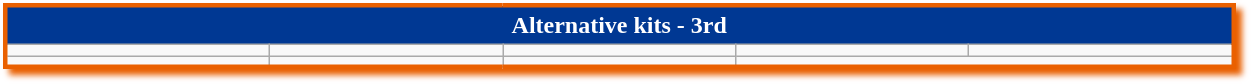<table class="wikitable mw-collapsible mw-collapsed" style="width:65%; border:solid 3px #EA6000; box-shadow: 4px 4px 4px #EA6000;">
<tr style="text-align:center; background-color:#003893; color:#FFFFFF; font-weight:bold;">
<td colspan=5>Alternative kits - 3rd</td>
</tr>
<tr>
<td></td>
<td></td>
<td></td>
<td></td>
<td></td>
</tr>
<tr>
<td></td>
<td></td>
<td></td>
</tr>
<tr>
</tr>
</table>
